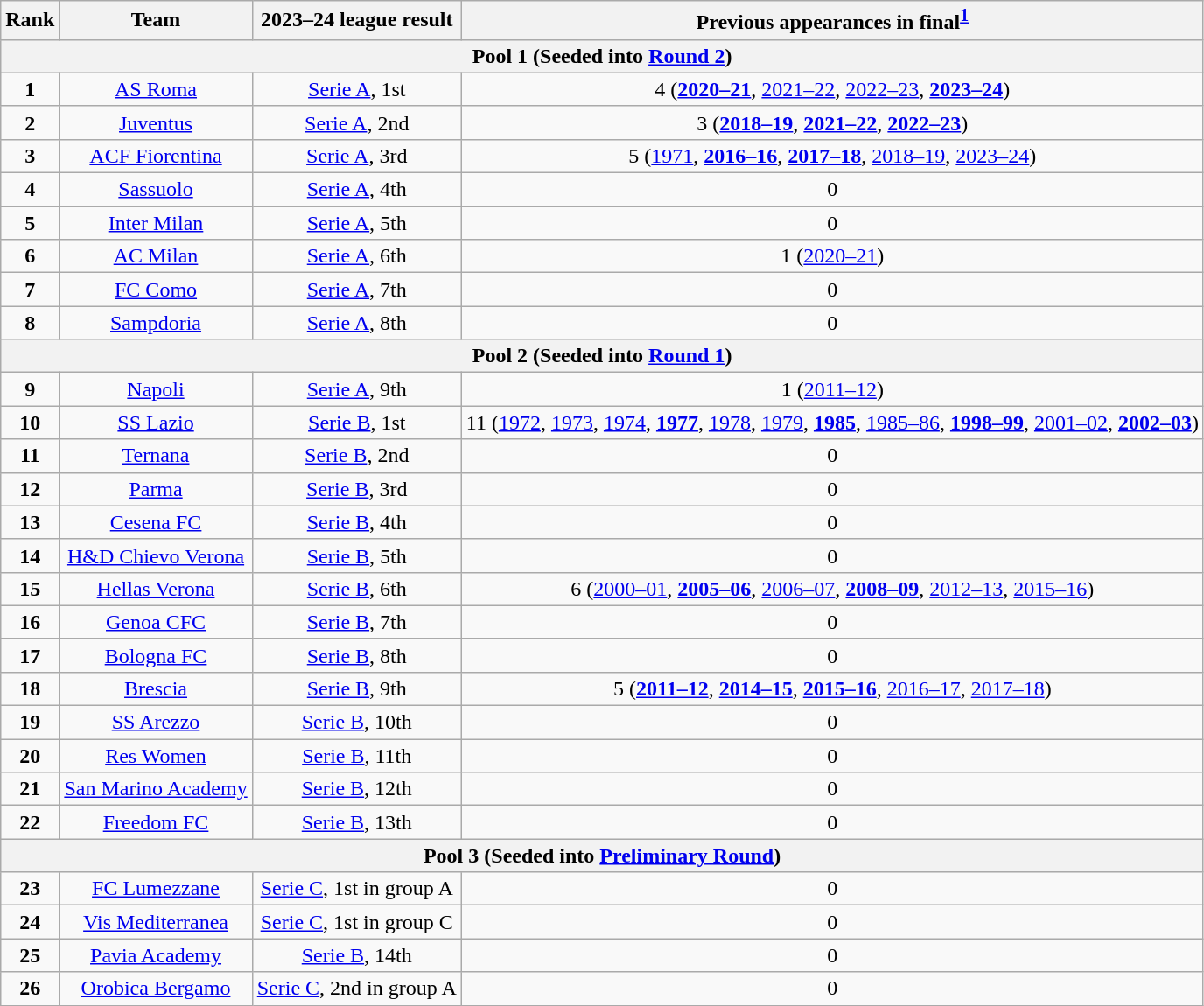<table class="wikitable sortable alternance" style="text-align:center">
<tr>
<th>Rank</th>
<th>Team</th>
<th>2023–24 league result</th>
<th>Previous appearances in final<sup><strong><a href='#'>1</a></strong></sup></th>
</tr>
<tr>
<th colspan=4>Pool 1 (Seeded into <a href='#'>Round 2</a>)</th>
</tr>
<tr>
<td><strong>1</strong></td>
<td><a href='#'>AS Roma</a></td>
<td><a href='#'>Serie A</a>, 1st</td>
<td>4 (<strong><a href='#'>2020–21</a></strong>, <a href='#'>2021–22</a>, <a href='#'>2022–23</a>, <strong><a href='#'>2023–24</a></strong>)</td>
</tr>
<tr>
<td><strong>2</strong></td>
<td><a href='#'>Juventus</a></td>
<td><a href='#'>Serie A</a>, 2nd</td>
<td>3 (<strong><a href='#'>2018–19</a></strong>, <strong><a href='#'>2021–22</a></strong>, <strong><a href='#'>2022–23</a></strong>)</td>
</tr>
<tr>
<td><strong>3</strong></td>
<td><a href='#'>ACF Fiorentina</a></td>
<td><a href='#'>Serie A</a>, 3rd</td>
<td>5 (<a href='#'>1971</a>, <strong><a href='#'>2016–16</a></strong>, <strong><a href='#'>2017–18</a></strong>, <a href='#'>2018–19</a>, <a href='#'>2023–24</a>)</td>
</tr>
<tr>
<td><strong>4</strong></td>
<td><a href='#'>Sassuolo</a></td>
<td><a href='#'>Serie A</a>, 4th</td>
<td>0</td>
</tr>
<tr>
<td><strong>5</strong></td>
<td><a href='#'>Inter Milan</a></td>
<td><a href='#'>Serie A</a>, 5th</td>
<td>0</td>
</tr>
<tr>
<td><strong>6</strong></td>
<td><a href='#'>AC Milan</a></td>
<td><a href='#'>Serie A</a>, 6th</td>
<td>1 (<a href='#'>2020–21</a>)</td>
</tr>
<tr>
<td><strong>7</strong></td>
<td><a href='#'>FC Como</a></td>
<td><a href='#'>Serie A</a>, 7th</td>
<td>0</td>
</tr>
<tr>
<td><strong>8</strong></td>
<td><a href='#'>Sampdoria</a></td>
<td><a href='#'>Serie A</a>, 8th</td>
<td>0</td>
</tr>
<tr>
<th colspan=4>Pool 2 (Seeded into <a href='#'>Round 1</a>)</th>
</tr>
<tr>
<td><strong>9</strong></td>
<td><a href='#'>Napoli</a></td>
<td><a href='#'>Serie A</a>, 9th</td>
<td>1 (<a href='#'>2011–12</a>)</td>
</tr>
<tr>
<td><strong>10</strong></td>
<td><a href='#'>SS Lazio</a></td>
<td><a href='#'>Serie B</a>, 1st</td>
<td>11 (<a href='#'>1972</a>, <a href='#'>1973</a>, <a href='#'>1974</a>, <strong><a href='#'>1977</a></strong>, <a href='#'>1978</a>, <a href='#'>1979</a>, <strong><a href='#'>1985</a></strong>, <a href='#'>1985–86</a>, <strong><a href='#'>1998–99</a></strong>, <a href='#'>2001–02</a>, <strong><a href='#'>2002–03</a></strong>)</td>
</tr>
<tr>
<td><strong>11</strong></td>
<td><a href='#'>Ternana</a></td>
<td><a href='#'>Serie B</a>, 2nd</td>
<td>0</td>
</tr>
<tr>
<td><strong>12</strong></td>
<td><a href='#'>Parma</a></td>
<td><a href='#'>Serie B</a>, 3rd</td>
<td>0</td>
</tr>
<tr>
<td><strong>13</strong></td>
<td><a href='#'>Cesena FC</a></td>
<td><a href='#'>Serie B</a>, 4th</td>
<td>0</td>
</tr>
<tr>
<td><strong>14</strong></td>
<td><a href='#'>H&D Chievo Verona</a></td>
<td><a href='#'>Serie B</a>, 5th</td>
<td>0</td>
</tr>
<tr>
<td><strong>15</strong></td>
<td><a href='#'>Hellas Verona</a></td>
<td><a href='#'>Serie B</a>, 6th</td>
<td>6 (<a href='#'>2000–01</a>, <strong><a href='#'>2005–06</a></strong>, <a href='#'>2006–07</a>, <strong><a href='#'>2008–09</a></strong>, <a href='#'>2012–13</a>, <a href='#'>2015–16</a>)</td>
</tr>
<tr>
<td><strong>16</strong></td>
<td><a href='#'>Genoa CFC</a></td>
<td><a href='#'>Serie B</a>, 7th</td>
<td>0</td>
</tr>
<tr>
<td><strong>17</strong></td>
<td><a href='#'>Bologna FC</a></td>
<td><a href='#'>Serie B</a>, 8th</td>
<td>0</td>
</tr>
<tr>
<td><strong>18</strong></td>
<td><a href='#'>Brescia</a></td>
<td><a href='#'>Serie B</a>, 9th</td>
<td>5 (<strong><a href='#'>2011–12</a></strong>, <strong><a href='#'>2014–15</a></strong>, <strong><a href='#'>2015–16</a></strong>, <a href='#'>2016–17</a>, <a href='#'>2017–18</a>)</td>
</tr>
<tr>
<td><strong>19</strong></td>
<td><a href='#'>SS Arezzo</a></td>
<td><a href='#'>Serie B</a>, 10th</td>
<td>0</td>
</tr>
<tr>
<td><strong>20</strong></td>
<td><a href='#'>Res Women</a></td>
<td><a href='#'>Serie B</a>, 11th</td>
<td>0</td>
</tr>
<tr>
<td><strong>21</strong></td>
<td><a href='#'>San Marino Academy</a></td>
<td><a href='#'>Serie B</a>, 12th</td>
<td>0</td>
</tr>
<tr>
<td><strong>22</strong></td>
<td><a href='#'>Freedom FC</a></td>
<td><a href='#'>Serie B</a>, 13th</td>
<td>0</td>
</tr>
<tr>
<th colspan=4>Pool 3 (Seeded into <a href='#'>Preliminary Round</a>)</th>
</tr>
<tr>
<td><strong>23</strong></td>
<td><a href='#'>FC Lumezzane</a></td>
<td><a href='#'>Serie C</a>, 1st in group A</td>
<td>0</td>
</tr>
<tr>
<td><strong>24</strong></td>
<td><a href='#'>Vis Mediterranea</a></td>
<td><a href='#'>Serie C</a>, 1st in group C</td>
<td>0</td>
</tr>
<tr>
<td><strong>25</strong></td>
<td><a href='#'>Pavia Academy</a></td>
<td><a href='#'>Serie B</a>, 14th</td>
<td>0</td>
</tr>
<tr>
<td><strong>26</strong></td>
<td><a href='#'>Orobica Bergamo</a></td>
<td><a href='#'>Serie C</a>, 2nd in group A</td>
<td>0</td>
</tr>
</table>
